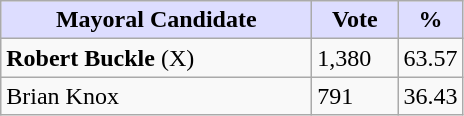<table class="wikitable">
<tr>
<th style="background:#ddf; width:200px;">Mayoral Candidate</th>
<th style="background:#ddf; width:50px;">Vote</th>
<th style="background:#ddf; width:30px;">%</th>
</tr>
<tr>
<td><strong>Robert Buckle</strong> (X)</td>
<td>1,380</td>
<td>63.57</td>
</tr>
<tr>
<td>Brian Knox</td>
<td>791</td>
<td>36.43</td>
</tr>
</table>
